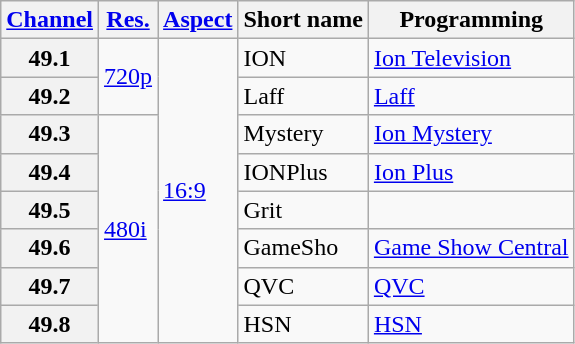<table class="wikitable">
<tr>
<th scope="col"><a href='#'>Channel</a></th>
<th scope="col"><a href='#'>Res.</a></th>
<th scope="col"><a href='#'>Aspect</a></th>
<th scope="col">Short name</th>
<th scope="col">Programming</th>
</tr>
<tr>
<th scope="row">49.1</th>
<td rowspan="2"><a href='#'>720p</a></td>
<td rowspan="8"><a href='#'>16:9</a></td>
<td>ION</td>
<td><a href='#'>Ion Television</a></td>
</tr>
<tr>
<th scope="row">49.2</th>
<td>Laff</td>
<td><a href='#'>Laff</a></td>
</tr>
<tr>
<th scope="row">49.3</th>
<td rowspan="6"><a href='#'>480i</a></td>
<td>Mystery</td>
<td><a href='#'>Ion Mystery</a></td>
</tr>
<tr>
<th scope="row">49.4</th>
<td>IONPlus</td>
<td><a href='#'>Ion Plus</a></td>
</tr>
<tr>
<th scope="row">49.5</th>
<td>Grit</td>
<td></td>
</tr>
<tr>
<th scope="row">49.6</th>
<td>GameSho</td>
<td><a href='#'>Game Show Central</a></td>
</tr>
<tr>
<th scope="row">49.7</th>
<td>QVC</td>
<td><a href='#'>QVC</a></td>
</tr>
<tr>
<th scope="row">49.8</th>
<td>HSN</td>
<td><a href='#'>HSN</a></td>
</tr>
</table>
